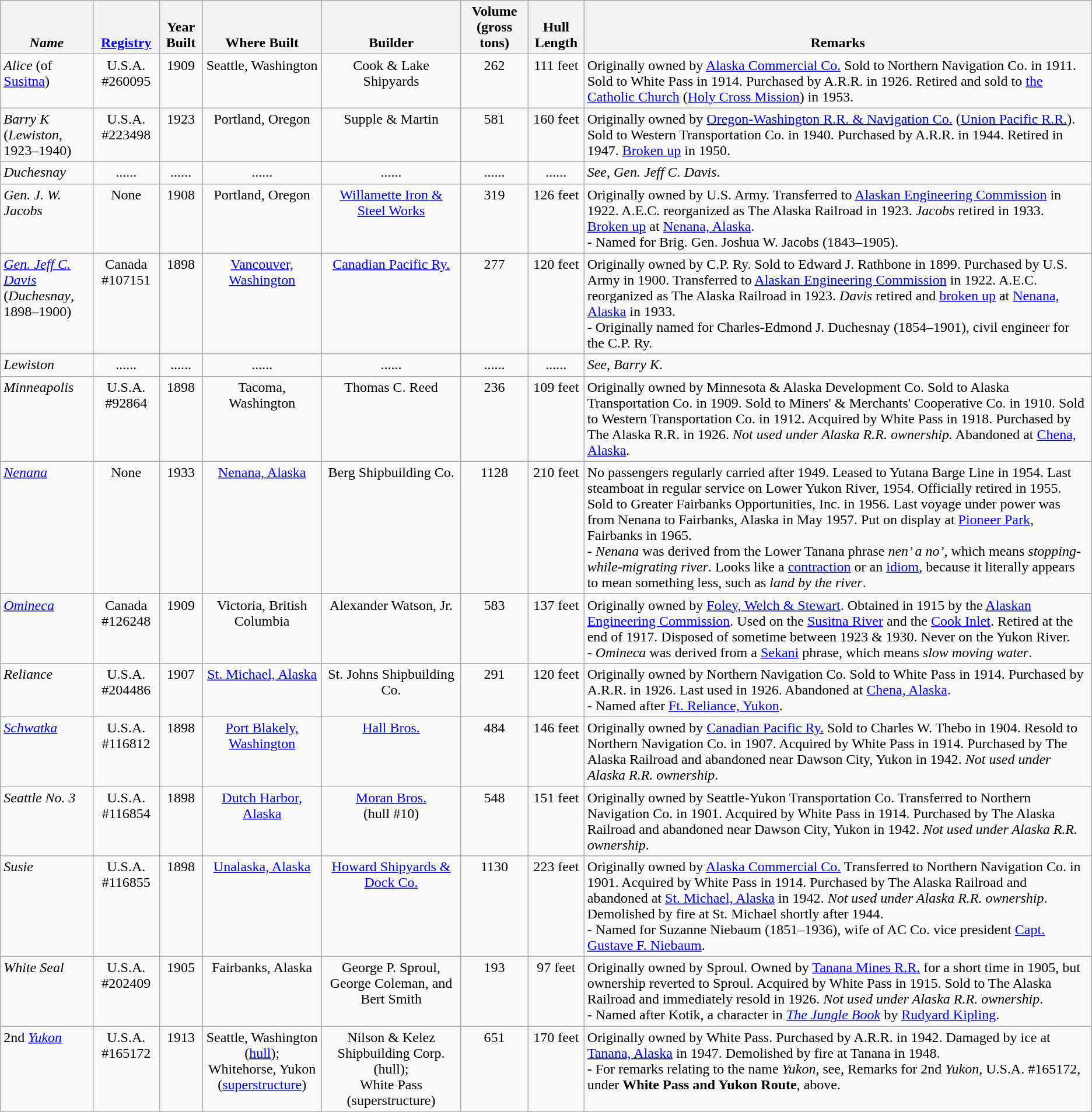<table class="wikitable">
<tr style="vertical-align:bottom">
<th><em>Name</em></th>
<th><a href='#'>Registry</a></th>
<th>Year Built</th>
<th>Where Built</th>
<th>Builder</th>
<th>Volume (gross tons)</th>
<th>Hull Length</th>
<th>Remarks<br></th>
</tr>
<tr style="vertical-align:top; text-align:center">
<td style="text-align:left"><em>Alice</em> (of <a href='#'>Susitna</a>)</td>
<td>U.S.A. #260095</td>
<td>1909</td>
<td>Seattle, Washington</td>
<td>Cook & Lake Shipyards</td>
<td>262</td>
<td>111 feet</td>
<td style="text-align:left">Originally owned by <a href='#'>Alaska Commercial Co.</a>  Sold to Northern Navigation Co. in 1911. Sold to White Pass in 1914. Purchased by A.R.R. in 1926. Retired and sold to <a href='#'>the Catholic Church</a> (<a href='#'>Holy Cross Mission</a>) in 1953.<br></td>
</tr>
<tr style="vertical-align:top; text-align:center">
<td style="text-align:left"><em>Barry K</em><br>(<em>Lewiston</em>, 1923–1940)</td>
<td>U.S.A. #223498</td>
<td>1923</td>
<td>Portland, Oregon</td>
<td>Supple & Martin</td>
<td>581</td>
<td>160 feet</td>
<td style="text-align:left">Originally owned by <a href='#'>Oregon-Washington R.R. & Navigation Co.</a> (<a href='#'>Union Pacific R.R.</a>). Sold to Western Transportation Co. in 1940.  Purchased by A.R.R. in 1944. Retired in 1947. <a href='#'>Broken up</a> in 1950.<br></td>
</tr>
<tr style="vertical-align:top; text-align:center">
<td style="text-align:left"><em>Duchesnay</em></td>
<td>......</td>
<td>......</td>
<td>......</td>
<td>......</td>
<td>......</td>
<td>......</td>
<td style="text-align:left"><em>See</em>, <em>Gen. Jeff C. Davis</em>.<br></td>
</tr>
<tr style="vertical-align:top; text-align:center">
<td style="text-align:left"><em>Gen. J. W. Jacobs</em></td>
<td>None</td>
<td>1908</td>
<td>Portland, Oregon</td>
<td><a href='#'>Willamette Iron & Steel Works</a></td>
<td>319</td>
<td>126 feet</td>
<td style="text-align:left">Originally owned by U.S. Army. Transferred to <a href='#'>Alaskan Engineering Commission</a> in 1922. A.E.C. reorganized as The Alaska Railroad in 1923. <em>Jacobs</em> retired in 1933. <a href='#'>Broken up</a> at <a href='#'>Nenana, Alaska</a>.<br>- Named for Brig. Gen. Joshua W. Jacobs (1843–1905).<br></td>
</tr>
<tr style="vertical-align:top; text-align:center">
<td style="text-align:left"><a href='#'><em>Gen. Jeff C. Davis</em></a><br>(<em>Duchesnay</em>, 1898–1900)</td>
<td>Canada #107151</td>
<td>1898</td>
<td><a href='#'>Vancouver, Washington</a></td>
<td><a href='#'>Canadian Pacific Ry.</a></td>
<td>277</td>
<td>120 feet</td>
<td style="text-align:left">Originally owned by C.P. Ry.  Sold to Edward J. Rathbone in 1899.  Purchased by U.S. Army in 1900. Transferred to <a href='#'>Alaskan Engineering Commission</a> in 1922. A.E.C. reorganized as The Alaska Railroad in 1923. <em>Davis</em> retired and <a href='#'>broken up</a> at <a href='#'>Nenana, Alaska</a> in 1933.<br>- Originally named for Charles-Edmond J. Duchesnay (1854–1901), civil engineer for the C.P. Ry.<br></td>
</tr>
<tr style="vertical-align:top; text-align:center">
<td style="text-align:left"><em>Lewiston</em></td>
<td>......</td>
<td>......</td>
<td>......</td>
<td>......</td>
<td>......</td>
<td>......</td>
<td style="text-align:left"><em>See</em>, <em>Barry K</em>.<br></td>
</tr>
<tr style="vertical-align:top; text-align:center">
<td style="text-align:left"><em>Minneapolis</em></td>
<td>U.S.A. #92864</td>
<td>1898</td>
<td>Tacoma, Washington</td>
<td>Thomas C. Reed</td>
<td>236</td>
<td>109 feet</td>
<td style="text-align:left">Originally owned by Minnesota & Alaska Development Co. Sold to Alaska Transportation Co. in 1909. Sold to Miners' & Merchants' Cooperative Co. in 1910.  Sold to Western Transportation Co. in 1912. Acquired by White Pass in 1918. Purchased by The Alaska R.R. in 1926. <em>Not used under Alaska R.R. ownership.</em> Abandoned at <a href='#'>Chena, Alaska</a>.<br></td>
</tr>
<tr style="vertical-align:top; text-align:center">
<td style="text-align:left"><a href='#'><em>Nenana</em></a></td>
<td>None</td>
<td>1933</td>
<td><a href='#'>Nenana, Alaska</a></td>
<td>Berg Shipbuilding Co.</td>
<td>1128</td>
<td>210 feet</td>
<td style="text-align:left">No passengers regularly carried after 1949. Leased to Yutana Barge Line in 1954. Last steamboat in regular service on Lower Yukon River, 1954. Officially retired in 1955. Sold to Greater Fairbanks Opportunities, Inc. in 1956. Last voyage under power was from Nenana to Fairbanks, Alaska in May 1957. Put on display at <a href='#'>Pioneer Park</a>, Fairbanks in 1965.<br>- <em>Nenana</em> was derived from the Lower Tanana phrase <em>nen’ a no’</em>, which means <em>stopping-while-migrating river</em>.  Looks like a <a href='#'>contraction</a> or an <a href='#'>idiom</a>, because it literally appears to mean something less, such as <em>land by the river</em>.<br></td>
</tr>
<tr style="vertical-align:top; text-align:center">
<td style="text-align:left"><a href='#'><em>Omineca</em></a></td>
<td>Canada #126248</td>
<td>1909</td>
<td>Victoria, British Columbia</td>
<td>Alexander Watson, Jr.</td>
<td>583</td>
<td>137 feet</td>
<td style="text-align:left">Originally owned by <a href='#'>Foley, Welch & Stewart</a>. Obtained in 1915 by the <a href='#'>Alaskan Engineering Commission</a>. Used on the <a href='#'>Susitna River</a> and the <a href='#'>Cook Inlet</a>.  Retired at the end of 1917.  Disposed of sometime between 1923 & 1930. Never on the Yukon River.<br>- <em>Omineca</em> was derived from a <a href='#'>Sekani</a> phrase, which means <em>slow moving water</em>.<br></td>
</tr>
<tr style="vertical-align:top; text-align:center">
<td style="text-align:left"><em>Reliance</em></td>
<td>U.S.A. #204486</td>
<td>1907</td>
<td><a href='#'>St. Michael, Alaska</a></td>
<td>St. Johns Shipbuilding Co.</td>
<td>291</td>
<td>120 feet</td>
<td style="text-align:left">Originally owned by Northern Navigation Co. Sold to White Pass in 1914. Purchased by A.R.R. in 1926. Last used in 1926. Abandoned at <a href='#'>Chena, Alaska</a>.<br>- Named after <a href='#'>Ft. Reliance, Yukon</a>.<br></td>
</tr>
<tr style="vertical-align:top; text-align:center">
<td style="text-align:left"><a href='#'><em>Schwatka</em></a></td>
<td>U.S.A. #116812</td>
<td>1898</td>
<td><a href='#'>Port Blakely, Washington</a></td>
<td><a href='#'>Hall Bros.</a></td>
<td>484</td>
<td>146 feet</td>
<td style="text-align:left">Originally owned by <a href='#'>Canadian Pacific Ry.</a> Sold to Charles W. Thebo in 1904. Resold to Northern Navigation Co. in 1907. Acquired by White Pass in 1914. Purchased by The Alaska Railroad and abandoned near Dawson City, Yukon in 1942.  <em>Not used under Alaska R.R. ownership</em>.<br></td>
</tr>
<tr style="vertical-align:top; text-align:center">
<td style="text-align:left"><em>Seattle No. 3</em></td>
<td>U.S.A. #116854</td>
<td>1898</td>
<td><a href='#'>Dutch Harbor, Alaska</a></td>
<td><a href='#'>Moran Bros.</a><br>(hull #10)</td>
<td>548</td>
<td>151 feet</td>
<td style="text-align:left">Originally owned by Seattle-Yukon Transportation Co. Transferred to Northern Navigation Co. in 1901. Acquired by White Pass in 1914. Purchased by The Alaska Railroad and abandoned near Dawson City, Yukon in 1942.  <em>Not used under Alaska R.R. ownership</em>.<br></td>
</tr>
<tr style="vertical-align:top; text-align:center">
<td style="text-align:left"><em>Susie</em></td>
<td>U.S.A. #116855</td>
<td>1898</td>
<td><a href='#'>Unalaska, Alaska</a></td>
<td><a href='#'>Howard Shipyards & Dock Co.</a></td>
<td>1130</td>
<td>223 feet</td>
<td style="text-align:left">Originally owned by <a href='#'>Alaska Commercial Co.</a> Transferred to Northern Navigation Co. in 1901. Acquired by White Pass in 1914. Purchased by The Alaska Railroad and abandoned at <a href='#'>St. Michael, Alaska</a> in 1942.  <em>Not used under Alaska R.R. ownership</em>.  Demolished by fire at St. Michael shortly after 1944.<br>- Named for Suzanne Niebaum (1851–1936), wife of AC Co. vice president <a href='#'>Capt. Gustave F. Niebaum</a>.<br></td>
</tr>
<tr style="vertical-align:top; text-align:center">
<td style="text-align:left"><em>White Seal</em></td>
<td>U.S.A. #202409</td>
<td>1905</td>
<td>Fairbanks, Alaska</td>
<td>George P. Sproul, George Coleman, and Bert Smith</td>
<td>193</td>
<td>97 feet</td>
<td style="text-align:left">Originally owned by Sproul. Owned by <a href='#'>Tanana Mines R.R.</a> for a short time in 1905, but ownership reverted to Sproul. Acquired by White Pass in 1915.  Sold to The Alaska Railroad and immediately resold in 1926.  <em>Not used under Alaska R.R. ownership</em>.<br>- Named after Kotik, a character in <em><a href='#'>The Jungle Book</a></em> by <a href='#'>Rudyard Kipling</a>.<br></td>
</tr>
<tr style="vertical-align:top; text-align:center">
<td style="text-align:left">2nd <a href='#'><em>Yukon</em></a></td>
<td>U.S.A. #165172</td>
<td>1913</td>
<td>Seattle, Washington (<a href='#'>hull</a>);<br>Whitehorse, Yukon (<a href='#'>superstructure</a>)</td>
<td>Nilson & Kelez Shipbuilding Corp. (hull);<br>White Pass (superstructure)</td>
<td>651</td>
<td>170 feet</td>
<td style="text-align:left">Originally owned by White Pass. Purchased by A.R.R. in 1942. Damaged by ice at <a href='#'>Tanana, Alaska</a> in 1947. Demolished by fire at Tanana in 1948.<br>- For remarks relating to the name <em>Yukon</em>, see, Remarks for 2nd <em>Yukon</em>, U.S.A. #165172, under <strong>White Pass and Yukon Route</strong>, above.</td>
</tr>
</table>
